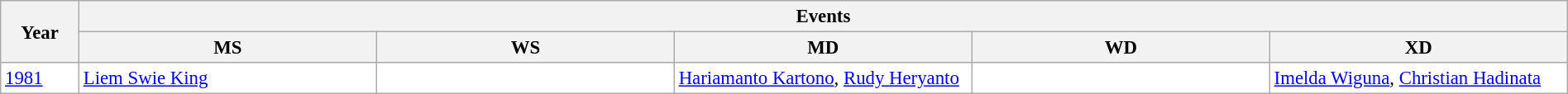<table class="vertical-align-top wikitable" style="text-align:left; font-size:95%; background:white" width="100%">
<tr>
<th rowspan="2" width="5%">Year</th>
<th colspan=5>Events</th>
</tr>
<tr>
<th width="19%">MS</th>
<th width="19%">WS</th>
<th width="19%">MD</th>
<th width="19%">WD</th>
<th width="19%">XD</th>
</tr>
<tr>
<td><a href='#'>1981</a></td>
<td> <a href='#'>Liem Swie King</a></td>
<td></td>
<td> <a href='#'>Hariamanto Kartono</a>, <a href='#'>Rudy Heryanto</a></td>
<td></td>
<td> <a href='#'>Imelda Wiguna</a>, <a href='#'>Christian Hadinata</a></td>
</tr>
</table>
